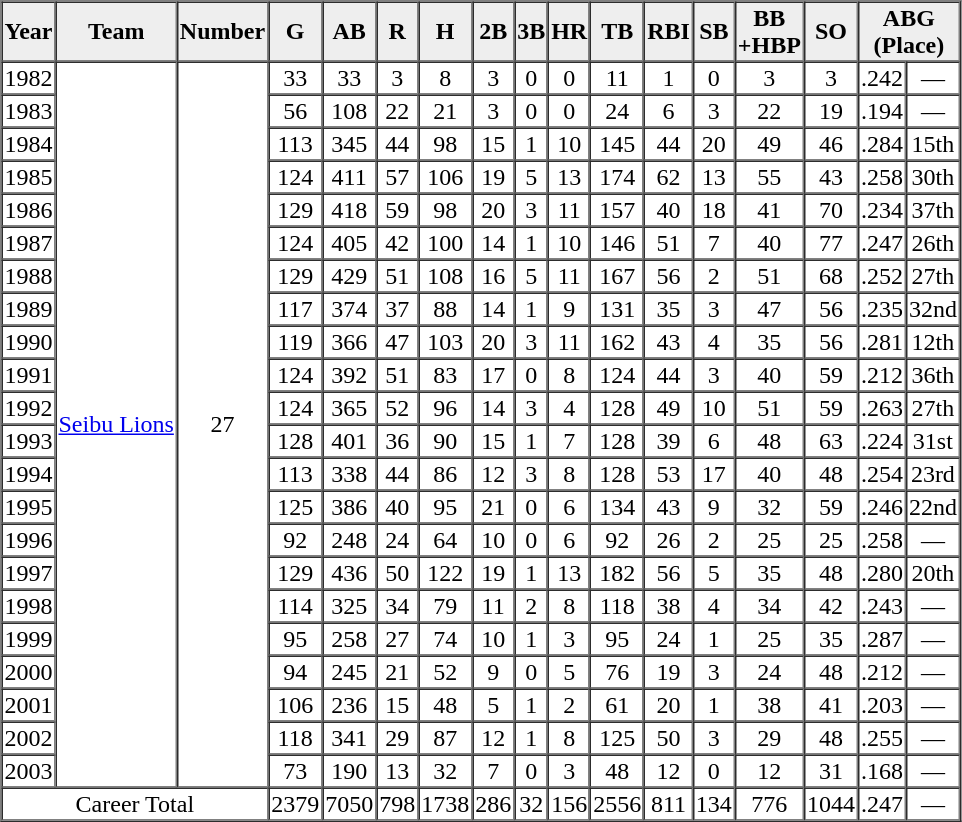<table border="1" cellspacing="0" style="text-align:center">
<tr style="background-color:#EEEEEE">
<th>Year</th>
<th>Team</th>
<th>Number</th>
<th>G</th>
<th>AB</th>
<th>R</th>
<th>H</th>
<th>2B</th>
<th>3B</th>
<th>HR</th>
<th>TB</th>
<th>RBI</th>
<th>SB</th>
<th>BB<br>+HBP</th>
<th>SO</th>
<th colSpan="2">ABG<br>(Place)</th>
</tr>
<tr>
<td>1982</td>
<td rowspan="22"><a href='#'>Seibu Lions</a></td>
<td rowspan="22">27</td>
<td>33</td>
<td>33</td>
<td>3</td>
<td>8</td>
<td>3</td>
<td>0</td>
<td>0</td>
<td>11</td>
<td>1</td>
<td>0</td>
<td>3</td>
<td>3</td>
<td>.242</td>
<td>—</td>
</tr>
<tr>
<td>1983</td>
<td>56</td>
<td>108</td>
<td>22</td>
<td>21</td>
<td>3</td>
<td>0</td>
<td>0</td>
<td>24</td>
<td>6</td>
<td>3</td>
<td>22</td>
<td>19</td>
<td>.194</td>
<td>—</td>
</tr>
<tr>
<td>1984</td>
<td>113</td>
<td>345</td>
<td>44</td>
<td>98</td>
<td>15</td>
<td>1</td>
<td>10</td>
<td>145</td>
<td>44</td>
<td>20</td>
<td>49</td>
<td>46</td>
<td>.284</td>
<td>15th</td>
</tr>
<tr>
<td>1985</td>
<td>124</td>
<td>411</td>
<td>57</td>
<td>106</td>
<td>19</td>
<td>5</td>
<td>13</td>
<td>174</td>
<td>62</td>
<td>13</td>
<td>55</td>
<td>43</td>
<td>.258</td>
<td>30th</td>
</tr>
<tr>
<td>1986</td>
<td>129</td>
<td>418</td>
<td>59</td>
<td>98</td>
<td>20</td>
<td>3</td>
<td>11</td>
<td>157</td>
<td>40</td>
<td>18</td>
<td>41</td>
<td>70</td>
<td>.234</td>
<td>37th</td>
</tr>
<tr>
<td>1987</td>
<td>124</td>
<td>405</td>
<td>42</td>
<td>100</td>
<td>14</td>
<td>1</td>
<td>10</td>
<td>146</td>
<td>51</td>
<td>7</td>
<td>40</td>
<td>77</td>
<td>.247</td>
<td>26th</td>
</tr>
<tr>
<td>1988</td>
<td>129</td>
<td>429</td>
<td>51</td>
<td>108</td>
<td>16</td>
<td>5</td>
<td>11</td>
<td>167</td>
<td>56</td>
<td>2</td>
<td>51</td>
<td>68</td>
<td>.252</td>
<td>27th</td>
</tr>
<tr>
<td>1989</td>
<td>117</td>
<td>374</td>
<td>37</td>
<td>88</td>
<td>14</td>
<td>1</td>
<td>9</td>
<td>131</td>
<td>35</td>
<td>3</td>
<td>47</td>
<td>56</td>
<td>.235</td>
<td>32nd</td>
</tr>
<tr>
<td>1990</td>
<td>119</td>
<td>366</td>
<td>47</td>
<td>103</td>
<td>20</td>
<td>3</td>
<td>11</td>
<td>162</td>
<td>43</td>
<td>4</td>
<td>35</td>
<td>56</td>
<td>.281</td>
<td>12th</td>
</tr>
<tr>
<td>1991</td>
<td>124</td>
<td>392</td>
<td>51</td>
<td>83</td>
<td>17</td>
<td>0</td>
<td>8</td>
<td>124</td>
<td>44</td>
<td>3</td>
<td>40</td>
<td>59</td>
<td>.212</td>
<td>36th</td>
</tr>
<tr>
<td>1992</td>
<td>124</td>
<td>365</td>
<td>52</td>
<td>96</td>
<td>14</td>
<td>3</td>
<td>4</td>
<td>128</td>
<td>49</td>
<td>10</td>
<td>51</td>
<td>59</td>
<td>.263</td>
<td>27th</td>
</tr>
<tr>
<td>1993</td>
<td>128</td>
<td>401</td>
<td>36</td>
<td>90</td>
<td>15</td>
<td>1</td>
<td>7</td>
<td>128</td>
<td>39</td>
<td>6</td>
<td>48</td>
<td>63</td>
<td>.224</td>
<td>31st</td>
</tr>
<tr>
<td>1994</td>
<td>113</td>
<td>338</td>
<td>44</td>
<td>86</td>
<td>12</td>
<td>3</td>
<td>8</td>
<td>128</td>
<td>53</td>
<td>17</td>
<td>40</td>
<td>48</td>
<td>.254</td>
<td>23rd</td>
</tr>
<tr>
<td>1995</td>
<td>125</td>
<td>386</td>
<td>40</td>
<td>95</td>
<td>21</td>
<td>0</td>
<td>6</td>
<td>134</td>
<td>43</td>
<td>9</td>
<td>32</td>
<td>59</td>
<td>.246</td>
<td>22nd</td>
</tr>
<tr>
<td>1996</td>
<td>92</td>
<td>248</td>
<td>24</td>
<td>64</td>
<td>10</td>
<td>0</td>
<td>6</td>
<td>92</td>
<td>26</td>
<td>2</td>
<td>25</td>
<td>25</td>
<td>.258</td>
<td>—</td>
</tr>
<tr>
<td>1997</td>
<td>129</td>
<td>436</td>
<td>50</td>
<td>122</td>
<td>19</td>
<td>1</td>
<td>13</td>
<td>182</td>
<td>56</td>
<td>5</td>
<td>35</td>
<td>48</td>
<td>.280</td>
<td>20th</td>
</tr>
<tr>
<td>1998</td>
<td>114</td>
<td>325</td>
<td>34</td>
<td>79</td>
<td>11</td>
<td>2</td>
<td>8</td>
<td>118</td>
<td>38</td>
<td>4</td>
<td>34</td>
<td>42</td>
<td>.243</td>
<td>—</td>
</tr>
<tr>
<td>1999</td>
<td>95</td>
<td>258</td>
<td>27</td>
<td>74</td>
<td>10</td>
<td>1</td>
<td>3</td>
<td>95</td>
<td>24</td>
<td>1</td>
<td>25</td>
<td>35</td>
<td>.287</td>
<td>—</td>
</tr>
<tr>
<td>2000</td>
<td>94</td>
<td>245</td>
<td>21</td>
<td>52</td>
<td>9</td>
<td>0</td>
<td>5</td>
<td>76</td>
<td>19</td>
<td>3</td>
<td>24</td>
<td>48</td>
<td>.212</td>
<td>—</td>
</tr>
<tr>
<td>2001</td>
<td>106</td>
<td>236</td>
<td>15</td>
<td>48</td>
<td>5</td>
<td>1</td>
<td>2</td>
<td>61</td>
<td>20</td>
<td>1</td>
<td>38</td>
<td>41</td>
<td>.203</td>
<td>—</td>
</tr>
<tr>
<td>2002</td>
<td>118</td>
<td>341</td>
<td>29</td>
<td>87</td>
<td>12</td>
<td>1</td>
<td>8</td>
<td>125</td>
<td>50</td>
<td>3</td>
<td>29</td>
<td>48</td>
<td>.255</td>
<td>—</td>
</tr>
<tr>
<td>2003</td>
<td>73</td>
<td>190</td>
<td>13</td>
<td>32</td>
<td>7</td>
<td>0</td>
<td>3</td>
<td>48</td>
<td>12</td>
<td>0</td>
<td>12</td>
<td>31</td>
<td>.168</td>
<td>—</td>
</tr>
<tr>
<td colspan="3">Career Total</td>
<td>2379</td>
<td>7050</td>
<td>798</td>
<td>1738</td>
<td>286</td>
<td>32</td>
<td>156</td>
<td>2556</td>
<td>811</td>
<td>134</td>
<td>776</td>
<td>1044</td>
<td>.247</td>
<td>—</td>
</tr>
</table>
